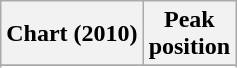<table class="wikitable sortable plainrowheaders">
<tr>
<th>Chart (2010)</th>
<th>Peak<br>position</th>
</tr>
<tr>
</tr>
<tr>
</tr>
<tr>
</tr>
<tr>
</tr>
<tr>
</tr>
<tr>
</tr>
<tr>
</tr>
<tr>
</tr>
<tr>
</tr>
</table>
